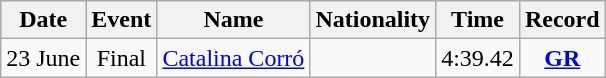<table class=wikitable style=text-align:center>
<tr>
<th>Date</th>
<th>Event</th>
<th>Name</th>
<th>Nationality</th>
<th>Time</th>
<th>Record</th>
</tr>
<tr>
<td>23 June</td>
<td>Final</td>
<td align=left><a href='#'>Catalina Corró</a></td>
<td align=left></td>
<td>4:39.42</td>
<td><strong><a href='#'>GR</a></strong></td>
</tr>
</table>
